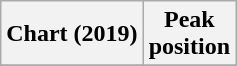<table class="wikitable plainrowheaders">
<tr>
<th scope="col">Chart (2019)</th>
<th scope="col">Peak<br>position</th>
</tr>
<tr>
</tr>
</table>
